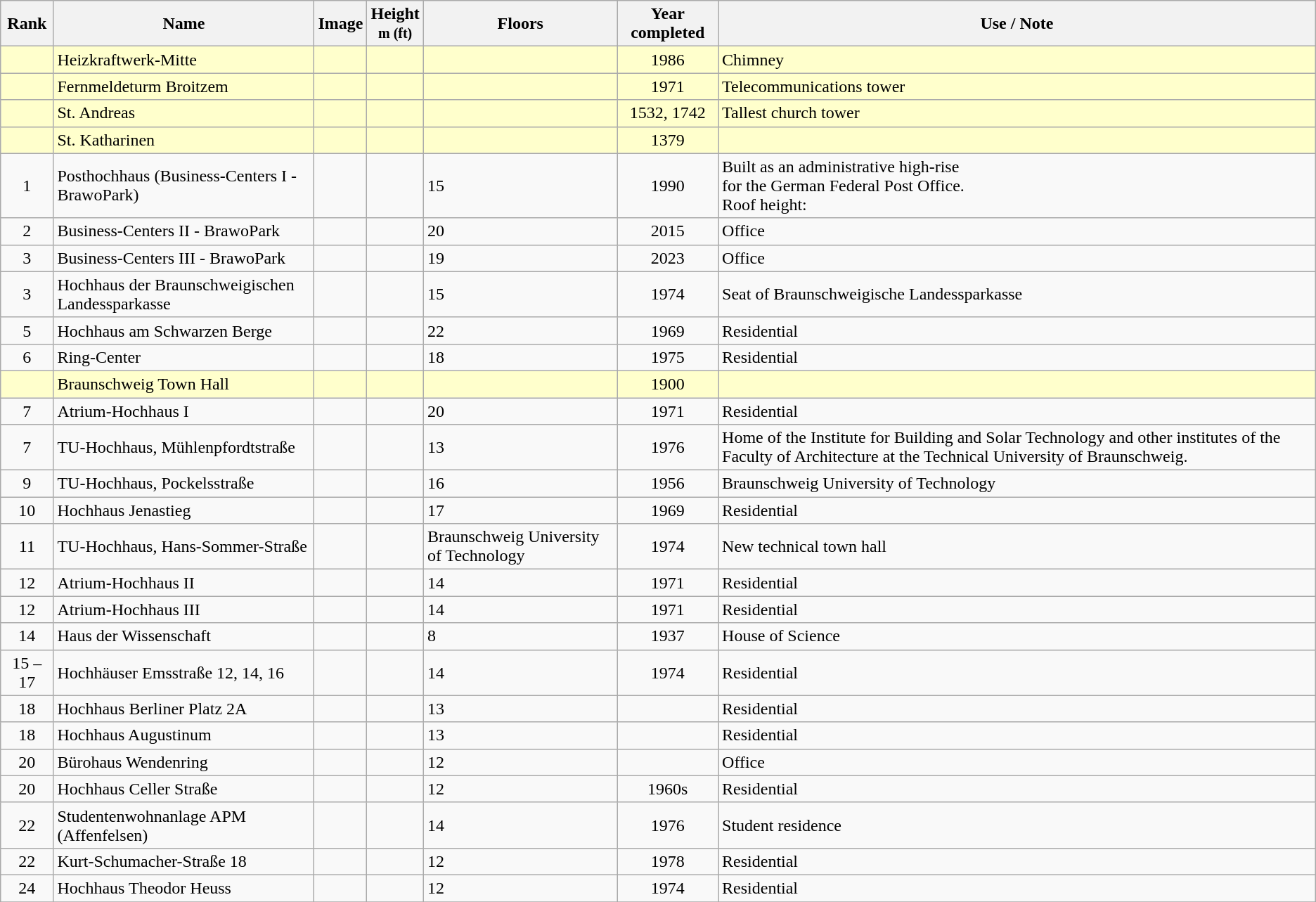<table class="wikitable sortable">
<tr>
<th>Rank</th>
<th>Name</th>
<th>Image</th>
<th>Height<br><small>m (ft)</small></th>
<th>Floors</th>
<th>Year completed</th>
<th>Use / Note</th>
</tr>
<tr style="background: #ffffcc">
<td align="center"></td>
<td>Heizkraftwerk-Mitte</td>
<td></td>
<td align="center"></td>
<td></td>
<td align="center">1986</td>
<td>Chimney</td>
</tr>
<tr style="background: #ffffcc">
<td align="center"></td>
<td>Fernmeldeturm Broitzem</td>
<td></td>
<td align="center"></td>
<td></td>
<td align="center">1971</td>
<td>Telecommunications tower</td>
</tr>
<tr style="background: #ffffcc">
<td align="center"></td>
<td>St. Andreas</td>
<td></td>
<td align="center"></td>
<td></td>
<td align="center">1532, 1742</td>
<td>Tallest church tower</td>
</tr>
<tr style="background: #ffffcc">
<td align="center"></td>
<td>St. Katharinen</td>
<td></td>
<td align="center"></td>
<td></td>
<td align="center">1379</td>
<td></td>
</tr>
<tr>
<td align="center">1</td>
<td>Posthochhaus (Business-Centers I - BrawoPark)</td>
<td></td>
<td align="center"></td>
<td>15</td>
<td align="center">1990</td>
<td>Built as an administrative high-rise <br> for the German Federal Post Office. <br>Roof height: </td>
</tr>
<tr>
<td align="center">2</td>
<td>Business-Centers II - BrawoPark</td>
<td></td>
<td align="center"></td>
<td>20</td>
<td align="center">2015</td>
<td>Office</td>
</tr>
<tr>
<td align="center">3</td>
<td>Business-Centers III - BrawoPark</td>
<td></td>
<td align="center"></td>
<td>19</td>
<td align="center">2023</td>
<td>Office</td>
</tr>
<tr>
<td align="center">3</td>
<td>Hochhaus der Braunschweigischen Landessparkasse</td>
<td></td>
<td align="center"></td>
<td>15</td>
<td align="center">1974</td>
<td>Seat of Braunschweigische Landessparkasse</td>
</tr>
<tr>
<td align="center">5</td>
<td>Hochhaus am Schwarzen Berge</td>
<td></td>
<td align="center"></td>
<td>22</td>
<td align="center">1969</td>
<td>Residential</td>
</tr>
<tr>
<td align="center">6</td>
<td>Ring-Center</td>
<td></td>
<td align="center"></td>
<td>18</td>
<td align="center">1975</td>
<td>Residential</td>
</tr>
<tr style="background: #ffffcc">
<td align="center"></td>
<td>Braunschweig Town Hall</td>
<td></td>
<td align="center"></td>
<td></td>
<td align="center">1900</td>
<td></td>
</tr>
<tr>
<td align="center">7</td>
<td>Atrium-Hochhaus I</td>
<td></td>
<td align="center"></td>
<td>20</td>
<td align="center">1971</td>
<td>Residential</td>
</tr>
<tr>
<td align="center">7</td>
<td>TU-Hochhaus, Mühlenpfordtstraße</td>
<td></td>
<td align="center"></td>
<td>13</td>
<td align="center">1976</td>
<td>Home of the Institute for Building and Solar Technology and other institutes of the Faculty of Architecture at the Technical University of Braunschweig.</td>
</tr>
<tr>
<td align="center">9</td>
<td>TU-Hochhaus, Pockelsstraße</td>
<td></td>
<td align="center"></td>
<td>16</td>
<td align="center">1956</td>
<td>Braunschweig University of Technology</td>
</tr>
<tr>
<td align="center">10</td>
<td>Hochhaus Jenastieg</td>
<td></td>
<td align="center"></td>
<td>17</td>
<td align="center">1969</td>
<td>Residential</td>
</tr>
<tr>
<td align="center">11</td>
<td>TU-Hochhaus, Hans-Sommer-Straße</td>
<td></td>
<td align="center"></td>
<td>Braunschweig University of Technology</td>
<td align="center">1974</td>
<td>New technical town hall</td>
</tr>
<tr>
<td align="center">12</td>
<td>Atrium-Hochhaus II</td>
<td></td>
<td align="center"></td>
<td>14</td>
<td align="center">1971</td>
<td>Residential</td>
</tr>
<tr>
<td align="center">12</td>
<td>Atrium-Hochhaus III</td>
<td></td>
<td align="center"></td>
<td>14</td>
<td align="center">1971</td>
<td>Residential</td>
</tr>
<tr>
<td align="center">14</td>
<td>Haus der Wissenschaft</td>
<td></td>
<td align="center"></td>
<td>8</td>
<td align="center">1937</td>
<td>House of Science</td>
</tr>
<tr>
<td align="center">15 – 17</td>
<td>Hochhäuser Emsstraße 12, 14, 16</td>
<td></td>
<td align="center"></td>
<td>14</td>
<td align="center">1974</td>
<td>Residential</td>
</tr>
<tr>
<td align="center">18</td>
<td>Hochhaus Berliner Platz 2A</td>
<td></td>
<td align="center"></td>
<td>13</td>
<td align="center"></td>
<td>Residential</td>
</tr>
<tr>
<td align="center">18</td>
<td>Hochhaus Augustinum</td>
<td></td>
<td align="center"></td>
<td>13</td>
<td align="center"></td>
<td>Residential</td>
</tr>
<tr>
<td align="center">20</td>
<td>Bürohaus Wendenring</td>
<td></td>
<td align="center"></td>
<td>12</td>
<td align="center"></td>
<td>Office</td>
</tr>
<tr>
<td align="center">20</td>
<td>Hochhaus Celler Straße</td>
<td></td>
<td align="center"></td>
<td>12</td>
<td align="center">1960s</td>
<td>Residential</td>
</tr>
<tr>
<td align="center">22</td>
<td>Studentenwohnanlage APM (Affenfelsen)</td>
<td></td>
<td align="center"></td>
<td>14</td>
<td align="center">1976</td>
<td>Student residence</td>
</tr>
<tr>
<td align="center">22</td>
<td>Kurt-Schumacher-Straße 18</td>
<td></td>
<td align="center"></td>
<td>12</td>
<td align="center">1978</td>
<td>Residential</td>
</tr>
<tr>
<td align="center">24</td>
<td>Hochhaus Theodor Heuss</td>
<td></td>
<td align="center"></td>
<td>12</td>
<td align="center">1974</td>
<td>Residential</td>
</tr>
<tr>
</tr>
</table>
